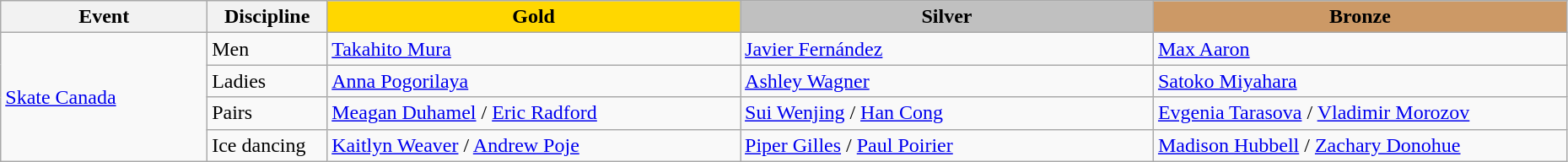<table class="wikitable" style="width:98%;">
<tr>
<th style="width:10%;">Event</th>
<th style="width:5%;">Discipline</th>
<td style="text-align:center; width:20%; background:gold;"><strong>Gold</strong></td>
<td style="text-align:center; width:20%; background:silver;"><strong>Silver</strong></td>
<td style="text-align:center; width:20%; background:#c96;"><strong>Bronze</strong></td>
</tr>
<tr>
<td rowspan=4><a href='#'>Skate Canada</a></td>
<td>Men</td>
<td> <a href='#'>Takahito Mura</a></td>
<td> <a href='#'>Javier Fernández</a></td>
<td> <a href='#'>Max Aaron</a></td>
</tr>
<tr>
<td>Ladies</td>
<td> <a href='#'>Anna Pogorilaya</a></td>
<td> <a href='#'>Ashley Wagner</a></td>
<td> <a href='#'>Satoko Miyahara</a></td>
</tr>
<tr>
<td>Pairs</td>
<td> <a href='#'>Meagan Duhamel</a> / <a href='#'>Eric Radford</a></td>
<td> <a href='#'>Sui Wenjing</a> / <a href='#'>Han Cong</a></td>
<td> <a href='#'>Evgenia Tarasova</a> / <a href='#'>Vladimir Morozov</a></td>
</tr>
<tr>
<td>Ice dancing</td>
<td> <a href='#'>Kaitlyn Weaver</a> / <a href='#'>Andrew Poje</a></td>
<td> <a href='#'>Piper Gilles</a> / <a href='#'>Paul Poirier</a></td>
<td> <a href='#'>Madison Hubbell</a> / <a href='#'>Zachary Donohue</a></td>
</tr>
</table>
